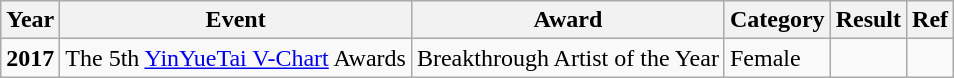<table class="wikitable">
<tr>
<th><strong>Year</strong></th>
<th><strong>Event</strong></th>
<th><strong>Award</strong></th>
<th><strong>Category</strong></th>
<th><strong>Result</strong></th>
<th><strong>Ref</strong></th>
</tr>
<tr>
<td style="text-align:center;"><strong>2017</strong></td>
<td>The 5th <a href='#'>YinYueTai V-Chart</a> Awards</td>
<td>Breakthrough Artist of the Year</td>
<td>Female</td>
<td></td>
<td></td>
</tr>
</table>
